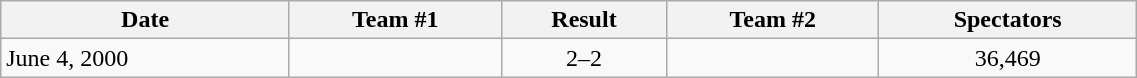<table class="wikitable" style="text-align:left; width:60%;">
<tr>
<th>Date</th>
<th>Team #1</th>
<th>Result</th>
<th>Team #2</th>
<th>Spectators</th>
</tr>
<tr>
<td>June 4, 2000</td>
<td></td>
<td style="text-align:center;">2–2</td>
<td></td>
<td style="text-align:center;">36,469</td>
</tr>
</table>
